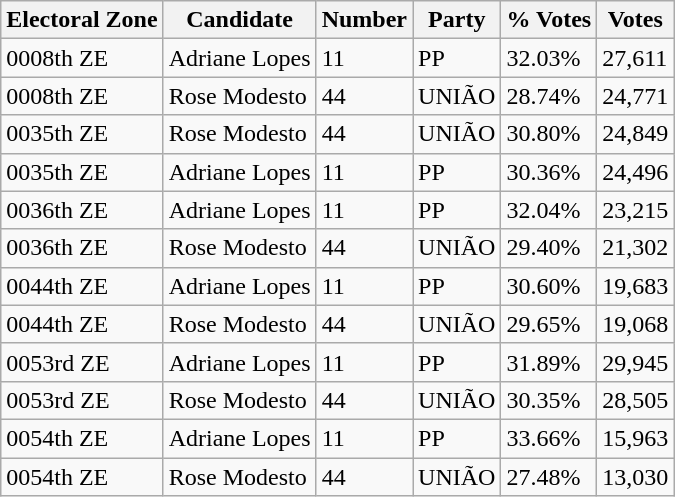<table class="wikitable">
<tr>
<th>Electoral Zone</th>
<th>Candidate</th>
<th>Number</th>
<th>Party</th>
<th>% Votes</th>
<th>Votes</th>
</tr>
<tr>
<td>0008th ZE</td>
<td>Adriane Lopes</td>
<td>11</td>
<td>PP</td>
<td>32.03%</td>
<td>27,611</td>
</tr>
<tr>
<td>0008th ZE</td>
<td>Rose Modesto</td>
<td>44</td>
<td>UNIÃO</td>
<td>28.74%</td>
<td>24,771</td>
</tr>
<tr>
<td>0035th ZE</td>
<td>Rose Modesto</td>
<td>44</td>
<td>UNIÃO</td>
<td>30.80%</td>
<td>24,849</td>
</tr>
<tr>
<td>0035th ZE</td>
<td>Adriane Lopes</td>
<td>11</td>
<td>PP</td>
<td>30.36%</td>
<td>24,496</td>
</tr>
<tr>
<td>0036th ZE</td>
<td>Adriane Lopes</td>
<td>11</td>
<td>PP</td>
<td>32.04%</td>
<td>23,215</td>
</tr>
<tr>
<td>0036th ZE</td>
<td>Rose Modesto</td>
<td>44</td>
<td>UNIÃO</td>
<td>29.40%</td>
<td>21,302</td>
</tr>
<tr>
<td>0044th ZE</td>
<td>Adriane Lopes</td>
<td>11</td>
<td>PP</td>
<td>30.60%</td>
<td>19,683</td>
</tr>
<tr>
<td>0044th ZE</td>
<td>Rose Modesto</td>
<td>44</td>
<td>UNIÃO</td>
<td>29.65%</td>
<td>19,068</td>
</tr>
<tr>
<td>0053rd ZE</td>
<td>Adriane Lopes</td>
<td>11</td>
<td>PP</td>
<td>31.89%</td>
<td>29,945</td>
</tr>
<tr>
<td>0053rd ZE</td>
<td>Rose Modesto</td>
<td>44</td>
<td>UNIÃO</td>
<td>30.35%</td>
<td>28,505</td>
</tr>
<tr>
<td>0054th ZE</td>
<td>Adriane Lopes</td>
<td>11</td>
<td>PP</td>
<td>33.66%</td>
<td>15,963</td>
</tr>
<tr>
<td>0054th ZE</td>
<td>Rose Modesto</td>
<td>44</td>
<td>UNIÃO</td>
<td>27.48%</td>
<td>13,030</td>
</tr>
</table>
